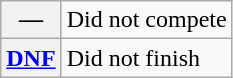<table class="wikitable">
<tr>
<th scope="row">—</th>
<td>Did not compete</td>
</tr>
<tr>
<th scope="row"><a href='#'>DNF</a></th>
<td>Did not finish</td>
</tr>
</table>
